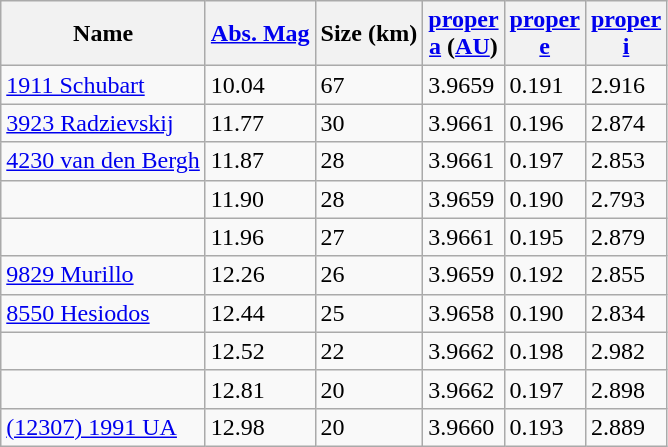<table class="wikitable sortable">
<tr>
<th>Name</th>
<th><a href='#'>Abs. Mag</a></th>
<th>Size (km)</th>
<th><a href='#'>proper<br>a</a> (<a href='#'>AU</a>)</th>
<th><a href='#'>proper<br>e</a></th>
<th><a href='#'>proper<br>i</a></th>
</tr>
<tr>
<td><a href='#'>1911 Schubart</a></td>
<td>10.04</td>
<td>67</td>
<td>3.9659</td>
<td>0.191</td>
<td>2.916</td>
</tr>
<tr>
<td><a href='#'>3923 Radzievskij</a></td>
<td>11.77</td>
<td>30</td>
<td>3.9661</td>
<td>0.196</td>
<td>2.874</td>
</tr>
<tr>
<td><a href='#'>4230 van den Bergh</a></td>
<td>11.87</td>
<td>28</td>
<td>3.9661</td>
<td>0.197</td>
<td>2.853</td>
</tr>
<tr>
<td></td>
<td>11.90</td>
<td>28</td>
<td>3.9659</td>
<td>0.190</td>
<td>2.793</td>
</tr>
<tr>
<td></td>
<td>11.96</td>
<td>27</td>
<td>3.9661</td>
<td>0.195</td>
<td>2.879</td>
</tr>
<tr>
<td><a href='#'>9829 Murillo</a></td>
<td>12.26</td>
<td>26</td>
<td>3.9659</td>
<td>0.192</td>
<td>2.855</td>
</tr>
<tr>
<td><a href='#'>8550 Hesiodos</a></td>
<td>12.44</td>
<td>25</td>
<td>3.9658</td>
<td>0.190</td>
<td>2.834</td>
</tr>
<tr>
<td></td>
<td>12.52</td>
<td>22</td>
<td>3.9662</td>
<td>0.198</td>
<td>2.982</td>
</tr>
<tr>
<td></td>
<td>12.81</td>
<td>20</td>
<td>3.9662</td>
<td>0.197</td>
<td>2.898</td>
</tr>
<tr>
<td><a href='#'>(12307) 1991 UA</a></td>
<td>12.98</td>
<td>20</td>
<td>3.9660</td>
<td>0.193</td>
<td>2.889</td>
</tr>
</table>
